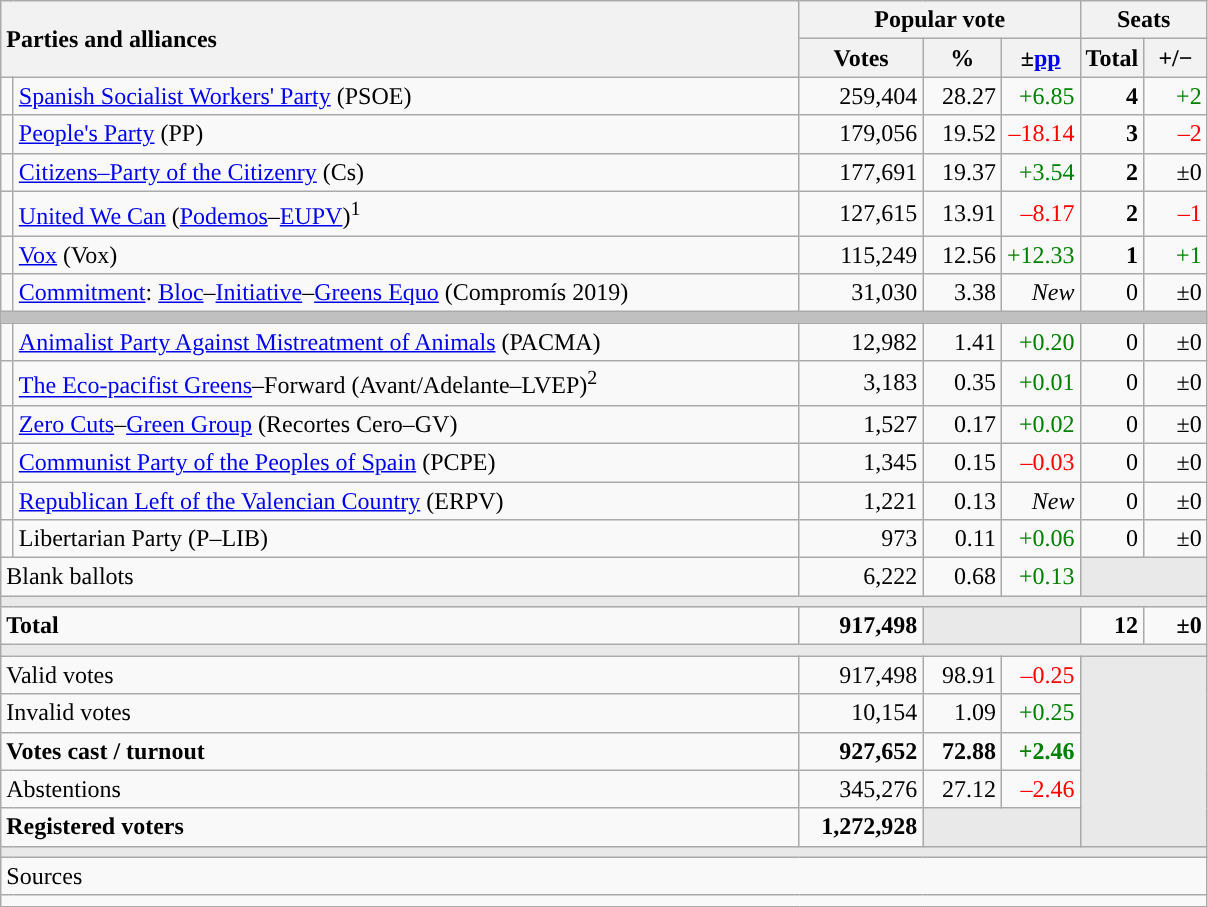<table class="wikitable" style="text-align:right;">
<tr>
<th style="text-align:left;" rowspan="2" colspan="2" width="525">Parties and alliances</th>
<th colspan="3">Popular vote</th>
<th colspan="2">Seats</th>
</tr>
<tr>
<th width="75">Votes</th>
<th width="45">%</th>
<th width="45">±<a href='#'>pp</a></th>
<th width="35">Total</th>
<th width="35">+/−</th>
</tr>
<tr>
<td width="1" style="color:inherit;background:"></td>
<td align="left"><a href='#'>Spanish Socialist Workers' Party</a> (PSOE)</td>
<td>259,404</td>
<td>28.27</td>
<td style="color:green;">+6.85</td>
<td><strong>4</strong></td>
<td style="color:green;">+2</td>
</tr>
<tr>
<td style="color:inherit;background:"></td>
<td align="left"><a href='#'>People's Party</a> (PP)</td>
<td>179,056</td>
<td>19.52</td>
<td style="color:red;">–18.14</td>
<td><strong>3</strong></td>
<td style="color:red;">–2</td>
</tr>
<tr>
<td style="color:inherit;background:"></td>
<td align="left"><a href='#'>Citizens–Party of the Citizenry</a> (Cs)</td>
<td>177,691</td>
<td>19.37</td>
<td style="color:green;">+3.54</td>
<td><strong>2</strong></td>
<td>±0</td>
</tr>
<tr>
<td style="color:inherit;background:"></td>
<td align="left"><a href='#'>United We Can</a> (<a href='#'>Podemos</a>–<a href='#'>EUPV</a>)<sup>1</sup></td>
<td>127,615</td>
<td>13.91</td>
<td style="color:red;">–8.17</td>
<td><strong>2</strong></td>
<td style="color:red;">–1</td>
</tr>
<tr>
<td style="color:inherit;background:"></td>
<td align="left"><a href='#'>Vox</a> (Vox)</td>
<td>115,249</td>
<td>12.56</td>
<td style="color:green;">+12.33</td>
<td><strong>1</strong></td>
<td style="color:green;">+1</td>
</tr>
<tr>
<td style="color:inherit;background:"></td>
<td align="left"><a href='#'>Commitment</a>: <a href='#'>Bloc</a>–<a href='#'>Initiative</a>–<a href='#'>Greens Equo</a> (Compromís 2019)</td>
<td>31,030</td>
<td>3.38</td>
<td><em>New</em></td>
<td>0</td>
<td>±0</td>
</tr>
<tr>
<td colspan="7" bgcolor="#C0C0C0"></td>
</tr>
<tr>
<td style="color:inherit;background:"></td>
<td align="left"><a href='#'>Animalist Party Against Mistreatment of Animals</a> (PACMA)</td>
<td>12,982</td>
<td>1.41</td>
<td style="color:green;">+0.20</td>
<td>0</td>
<td>±0</td>
</tr>
<tr>
<td style="color:inherit;background:"></td>
<td align="left"><a href='#'>The Eco-pacifist Greens</a>–Forward (Avant/Adelante–LVEP)<sup>2</sup></td>
<td>3,183</td>
<td>0.35</td>
<td style="color:green;">+0.01</td>
<td>0</td>
<td>±0</td>
</tr>
<tr>
<td style="color:inherit;background:"></td>
<td align="left"><a href='#'>Zero Cuts</a>–<a href='#'>Green Group</a> (Recortes Cero–GV)</td>
<td>1,527</td>
<td>0.17</td>
<td style="color:green;">+0.02</td>
<td>0</td>
<td>±0</td>
</tr>
<tr>
<td style="color:inherit;background:"></td>
<td align="left"><a href='#'>Communist Party of the Peoples of Spain</a> (PCPE)</td>
<td>1,345</td>
<td>0.15</td>
<td style="color:red;">–0.03</td>
<td>0</td>
<td>±0</td>
</tr>
<tr>
<td style="color:inherit;background:"></td>
<td align="left"><a href='#'>Republican Left of the Valencian Country</a> (ERPV)</td>
<td>1,221</td>
<td>0.13</td>
<td><em>New</em></td>
<td>0</td>
<td>±0</td>
</tr>
<tr>
<td style="color:inherit;background:"></td>
<td align="left">Libertarian Party (P–LIB)</td>
<td>973</td>
<td>0.11</td>
<td style="color:green;">+0.06</td>
<td>0</td>
<td>±0</td>
</tr>
<tr>
<td align="left" colspan="2">Blank ballots</td>
<td>6,222</td>
<td>0.68</td>
<td style="color:green;">+0.13</td>
<td bgcolor="#E9E9E9" colspan="2"></td>
</tr>
<tr>
<td colspan="7" bgcolor="#E9E9E9"></td>
</tr>
<tr style="font-weight:bold;">
<td align="left" colspan="2">Total</td>
<td>917,498</td>
<td bgcolor="#E9E9E9" colspan="2"></td>
<td>12</td>
<td>±0</td>
</tr>
<tr>
<td colspan="7" bgcolor="#E9E9E9"></td>
</tr>
<tr>
<td align="left" colspan="2">Valid votes</td>
<td>917,498</td>
<td>98.91</td>
<td style="color:red;">–0.25</td>
<td bgcolor="#E9E9E9" colspan="2" rowspan="5"></td>
</tr>
<tr>
<td align="left" colspan="2">Invalid votes</td>
<td>10,154</td>
<td>1.09</td>
<td style="color:green;">+0.25</td>
</tr>
<tr style="font-weight:bold;">
<td align="left" colspan="2">Votes cast / turnout</td>
<td>927,652</td>
<td>72.88</td>
<td style="color:green;">+2.46</td>
</tr>
<tr>
<td align="left" colspan="2">Abstentions</td>
<td>345,276</td>
<td>27.12</td>
<td style="color:red;">–2.46</td>
</tr>
<tr style="font-weight:bold;">
<td align="left" colspan="2">Registered voters</td>
<td>1,272,928</td>
<td bgcolor="#E9E9E9" colspan="2"></td>
</tr>
<tr>
<td colspan="7" bgcolor="#E9E9E9"></td>
</tr>
<tr>
<td align="left" colspan="7">Sources</td>
</tr>
<tr>
<td colspan="7" style="text-align:left; max-width:790px;"></td>
</tr>
</table>
